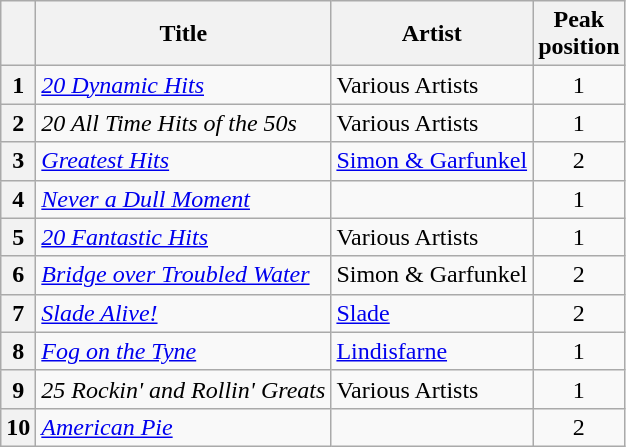<table class="wikitable sortable plainrowheaders">
<tr>
<th scope=col></th>
<th scope=col>Title</th>
<th scope=col>Artist</th>
<th scope=col>Peak<br>position</th>
</tr>
<tr>
<th scope=row style="text-align:center;">1</th>
<td><em><a href='#'>20 Dynamic Hits</a></em></td>
<td>Various Artists</td>
<td align="center">1</td>
</tr>
<tr>
<th scope=row style="text-align:center;">2</th>
<td><em>20 All Time Hits of the 50s</em></td>
<td>Various Artists</td>
<td align="center">1</td>
</tr>
<tr>
<th scope=row style="text-align:center;">3</th>
<td><em><a href='#'>Greatest Hits</a></em></td>
<td><a href='#'>Simon & Garfunkel</a></td>
<td align="center">2</td>
</tr>
<tr>
<th scope=row style="text-align:center;">4</th>
<td><em><a href='#'>Never a Dull Moment</a></em></td>
<td></td>
<td align="center">1</td>
</tr>
<tr>
<th scope=row style="text-align:center;">5</th>
<td><em><a href='#'>20 Fantastic Hits</a></em></td>
<td>Various Artists</td>
<td align="center">1</td>
</tr>
<tr>
<th scope=row style="text-align:center;">6</th>
<td><em><a href='#'>Bridge over Troubled Water</a></em></td>
<td>Simon & Garfunkel</td>
<td align="center">2</td>
</tr>
<tr>
<th scope=row style="text-align:center;">7</th>
<td><em><a href='#'>Slade Alive!</a></em></td>
<td><a href='#'>Slade</a></td>
<td align="center">2</td>
</tr>
<tr>
<th scope=row style="text-align:center;">8</th>
<td><em><a href='#'>Fog on the Tyne</a></em></td>
<td><a href='#'>Lindisfarne</a></td>
<td align="center">1</td>
</tr>
<tr>
<th scope=row style="text-align:center;">9</th>
<td><em>25 Rockin' and Rollin' Greats</em></td>
<td>Various Artists</td>
<td align="center">1</td>
</tr>
<tr>
<th scope=row style="text-align:center;">10</th>
<td><em><a href='#'>American Pie</a></em></td>
<td></td>
<td align="center">2</td>
</tr>
</table>
